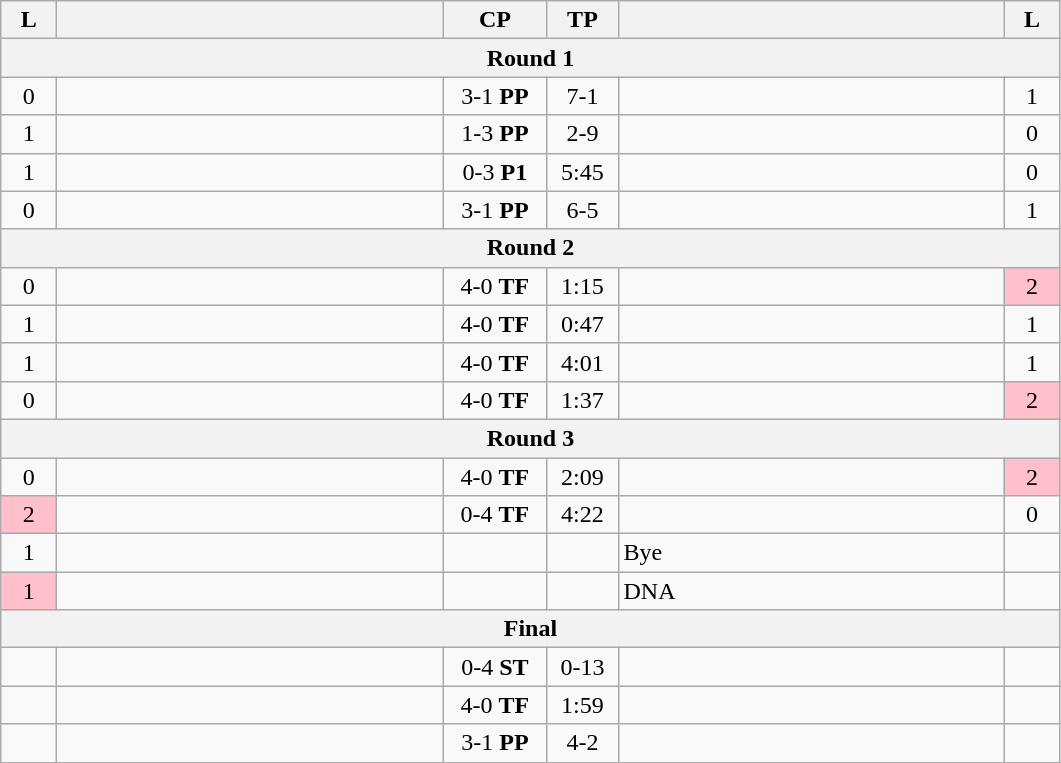<table class="wikitable" style="text-align: center;" |>
<tr>
<th width="30">L</th>
<th width="250"></th>
<th width="62">CP</th>
<th width="40">TP</th>
<th width="250"></th>
<th width="30">L</th>
</tr>
<tr>
<th colspan="7">Round 1</th>
</tr>
<tr>
<td>0</td>
<td style="text-align:left;"><strong></strong></td>
<td>3-1 <strong>PP</strong></td>
<td>7-1</td>
<td style="text-align:left;"></td>
<td>1</td>
</tr>
<tr>
<td>1</td>
<td style="text-align:left;"></td>
<td>1-3 <strong>PP</strong></td>
<td>2-9</td>
<td style="text-align:left;"><strong></strong></td>
<td>0</td>
</tr>
<tr>
<td>1</td>
<td style="text-align:left;"></td>
<td>0-3 <strong>P1</strong></td>
<td>5:45</td>
<td style="text-align:left;"><strong></strong></td>
<td>0</td>
</tr>
<tr>
<td>0</td>
<td style="text-align:left;"><strong></strong></td>
<td>3-1 <strong>PP</strong></td>
<td>6-5</td>
<td style="text-align:left;"></td>
<td>1</td>
</tr>
<tr>
<th colspan="7">Round 2</th>
</tr>
<tr>
<td>0</td>
<td style="text-align:left;"><strong></strong></td>
<td>4-0 <strong>TF</strong></td>
<td>1:15</td>
<td style="text-align:left;"></td>
<td bgcolor=pink>2</td>
</tr>
<tr>
<td>1</td>
<td style="text-align:left;"><strong></strong></td>
<td>4-0 <strong>TF</strong></td>
<td>0:47</td>
<td style="text-align:left;"></td>
<td>1</td>
</tr>
<tr>
<td>1</td>
<td style="text-align:left;"><strong></strong></td>
<td>4-0 <strong>TF</strong></td>
<td>4:01</td>
<td style="text-align:left;"></td>
<td>1</td>
</tr>
<tr>
<td>0</td>
<td style="text-align:left;"><strong></strong></td>
<td>4-0 <strong>TF</strong></td>
<td>1:37</td>
<td style="text-align:left;"></td>
<td bgcolor=pink>2</td>
</tr>
<tr>
<th colspan="7">Round 3</th>
</tr>
<tr>
<td>0</td>
<td style="text-align:left;"><strong></strong></td>
<td>4-0 <strong>TF</strong></td>
<td>2:09</td>
<td style="text-align:left;"></td>
<td bgcolor=pink>2</td>
</tr>
<tr>
<td bgcolor=pink>2</td>
<td style="text-align:left;"></td>
<td>0-4 <strong>TF</strong></td>
<td>4:22</td>
<td style="text-align:left;"><strong></strong></td>
<td>0</td>
</tr>
<tr>
<td>1</td>
<td style="text-align:left;"><strong></strong></td>
<td></td>
<td></td>
<td style="text-align:left;">Bye</td>
<td></td>
</tr>
<tr>
<td bgcolor=pink>1</td>
<td style="text-align:left;"></td>
<td></td>
<td></td>
<td style="text-align:left;">DNA</td>
<td></td>
</tr>
<tr>
<th colspan="7">Final</th>
</tr>
<tr>
<td></td>
<td style="text-align:left;"></td>
<td>0-4 <strong>ST</strong></td>
<td>0-13</td>
<td style="text-align:left;"><strong></strong></td>
<td></td>
</tr>
<tr>
<td></td>
<td style="text-align:left;"><strong></strong></td>
<td>4-0 <strong>TF</strong></td>
<td>1:59</td>
<td style="text-align:left;"></td>
<td></td>
</tr>
<tr>
<td></td>
<td style="text-align:left;"><strong></strong></td>
<td>3-1 <strong>PP</strong></td>
<td>4-2</td>
<td style="text-align:left;"></td>
<td></td>
</tr>
</table>
